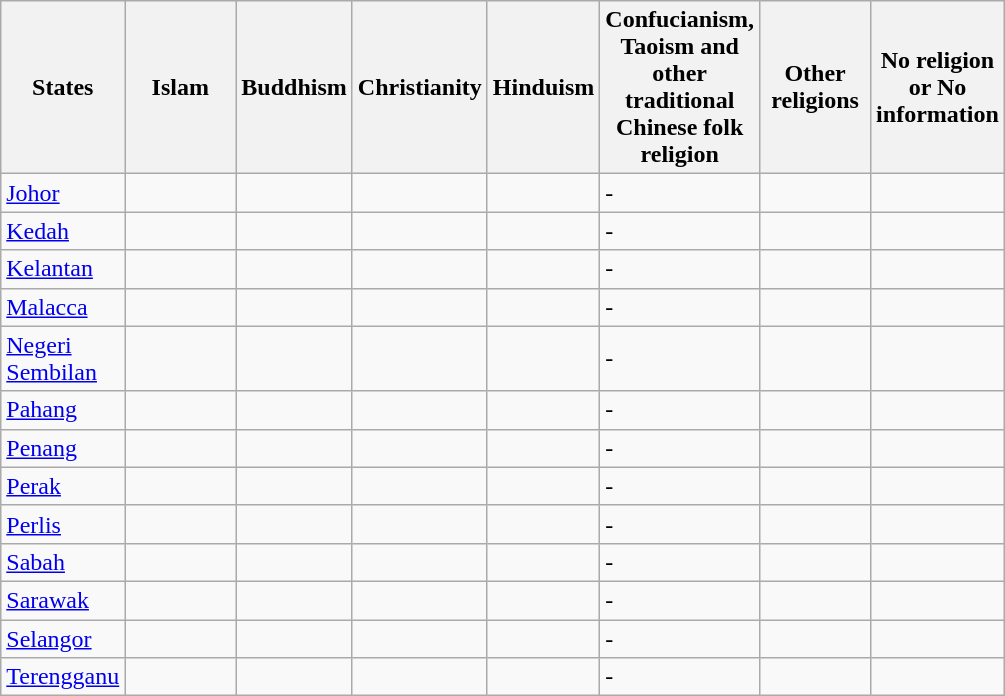<table class="wikitable">
<tr>
<th style="width:50pt;">States</th>
<th style="width:50pt;">Islam</th>
<th style="width:50pt;">Buddhism</th>
<th style="width:50pt;">Christianity</th>
<th style="width:50pt;">Hinduism</th>
<th style="width:50pt;">Confucianism, Taoism and other traditional Chinese folk religion</th>
<th style="width:50pt;">Other religions</th>
<th style="width:50pt;">No religion or No information</th>
</tr>
<tr>
<td><a href='#'>Johor</a></td>
<td></td>
<td></td>
<td></td>
<td></td>
<td>-</td>
<td></td>
<td></td>
</tr>
<tr>
<td><a href='#'>Kedah</a></td>
<td></td>
<td></td>
<td></td>
<td></td>
<td>-</td>
<td></td>
<td></td>
</tr>
<tr>
<td><a href='#'>Kelantan</a></td>
<td></td>
<td></td>
<td></td>
<td></td>
<td>-</td>
<td></td>
<td></td>
</tr>
<tr>
<td><a href='#'>Malacca</a></td>
<td></td>
<td></td>
<td></td>
<td></td>
<td>-</td>
<td></td>
<td></td>
</tr>
<tr>
<td><a href='#'>Negeri Sembilan</a></td>
<td></td>
<td></td>
<td></td>
<td></td>
<td>-</td>
<td></td>
<td></td>
</tr>
<tr>
<td><a href='#'>Pahang</a></td>
<td></td>
<td></td>
<td></td>
<td></td>
<td>-</td>
<td></td>
<td></td>
</tr>
<tr>
<td><a href='#'>Penang</a></td>
<td></td>
<td></td>
<td></td>
<td></td>
<td>-</td>
<td></td>
<td></td>
</tr>
<tr>
<td><a href='#'>Perak</a></td>
<td></td>
<td></td>
<td></td>
<td></td>
<td>-</td>
<td></td>
<td></td>
</tr>
<tr>
<td><a href='#'>Perlis</a></td>
<td></td>
<td></td>
<td></td>
<td></td>
<td>-</td>
<td></td>
<td></td>
</tr>
<tr>
<td><a href='#'>Sabah</a></td>
<td></td>
<td></td>
<td></td>
<td></td>
<td>-</td>
<td></td>
<td></td>
</tr>
<tr>
<td><a href='#'>Sarawak</a></td>
<td></td>
<td></td>
<td></td>
<td></td>
<td>-</td>
<td></td>
<td></td>
</tr>
<tr>
<td><a href='#'>Selangor</a></td>
<td></td>
<td></td>
<td></td>
<td></td>
<td>-</td>
<td></td>
<td></td>
</tr>
<tr>
<td><a href='#'>Terengganu</a></td>
<td></td>
<td></td>
<td></td>
<td></td>
<td>-</td>
<td></td>
<td></td>
</tr>
</table>
